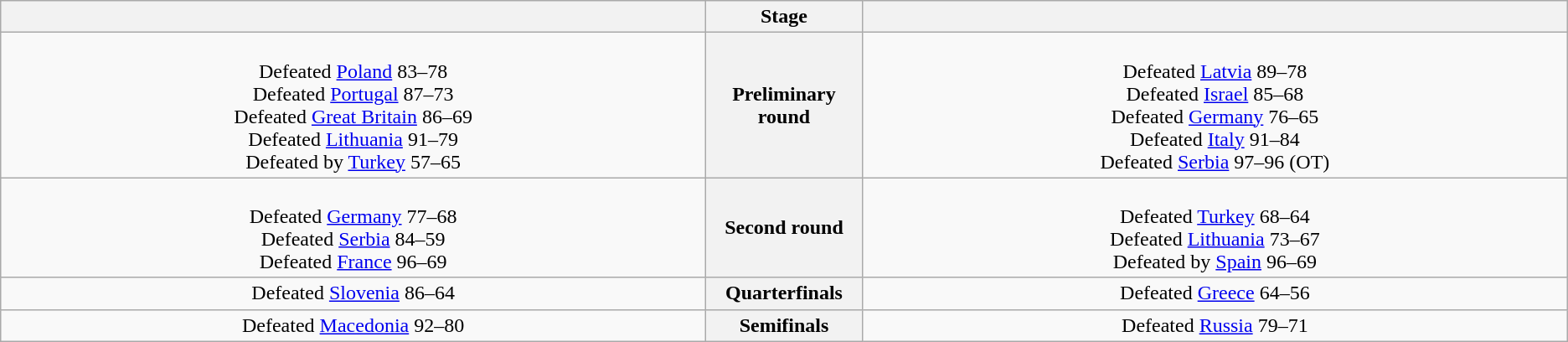<table class=wikitable style="text-align:center;">
<tr>
<th width=45%></th>
<th width=10%>Stage</th>
<th width=45%></th>
</tr>
<tr>
<td><br>
Defeated <a href='#'>Poland</a> 83–78<br>
Defeated <a href='#'>Portugal</a> 87–73<br>
Defeated <a href='#'>Great Britain</a> 86–69<br>
Defeated <a href='#'>Lithuania</a> 91–79<br>
Defeated by <a href='#'>Turkey</a> 57–65</td>
<th>Preliminary round</th>
<td><br>
Defeated <a href='#'>Latvia</a> 89–78<br>
Defeated <a href='#'>Israel</a> 85–68<br>
Defeated <a href='#'>Germany</a> 76–65<br>
Defeated <a href='#'>Italy</a> 91–84<br>
Defeated <a href='#'>Serbia</a> 97–96 (OT)</td>
</tr>
<tr>
<td><br>
Defeated <a href='#'>Germany</a> 77–68<br>
Defeated <a href='#'>Serbia</a> 84–59<br>
Defeated <a href='#'>France</a> 96–69</td>
<th>Second round</th>
<td><br>
Defeated <a href='#'>Turkey</a> 68–64<br>
Defeated <a href='#'>Lithuania</a> 73–67<br>
Defeated by <a href='#'>Spain</a> 96–69</td>
</tr>
<tr>
<td>Defeated <a href='#'>Slovenia</a> 86–64</td>
<th>Quarterfinals</th>
<td>Defeated <a href='#'>Greece</a> 64–56</td>
</tr>
<tr>
<td>Defeated <a href='#'>Macedonia</a> 92–80</td>
<th>Semifinals</th>
<td>Defeated <a href='#'>Russia</a> 79–71</td>
</tr>
</table>
